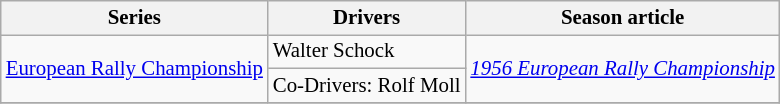<table class="wikitable" style="font-size: 87%;">
<tr>
<th>Series</th>
<th>Drivers</th>
<th>Season article</th>
</tr>
<tr>
<td rowspan=2><a href='#'>European Rally Championship</a></td>
<td> Walter Schock</td>
<td rowspan=2><em><a href='#'>1956 European Rally Championship</a></em></td>
</tr>
<tr>
<td>Co-Drivers:  Rolf Moll</td>
</tr>
<tr>
</tr>
</table>
